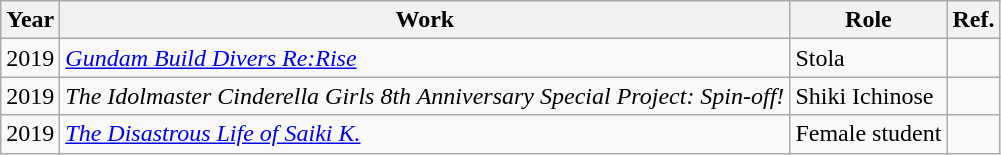<table class="wikitable sortable plainrowheaders">
<tr>
<th scope="col">Year</th>
<th scope="col">Work</th>
<th scope="col">Role</th>
<th scope="col" class="unsortable">Ref.</th>
</tr>
<tr>
<td>2019</td>
<td><em><a href='#'>Gundam Build Divers Re:Rise</a></em></td>
<td>Stola</td>
<td></td>
</tr>
<tr>
<td>2019</td>
<td><em>The Idolmaster Cinderella Girls 8th Anniversary Special Project: Spin-off!</em></td>
<td>Shiki Ichinose</td>
<td></td>
</tr>
<tr>
<td>2019</td>
<td><em><a href='#'>The Disastrous Life of Saiki K.</a></em></td>
<td>Female student</td>
<td></td>
</tr>
</table>
